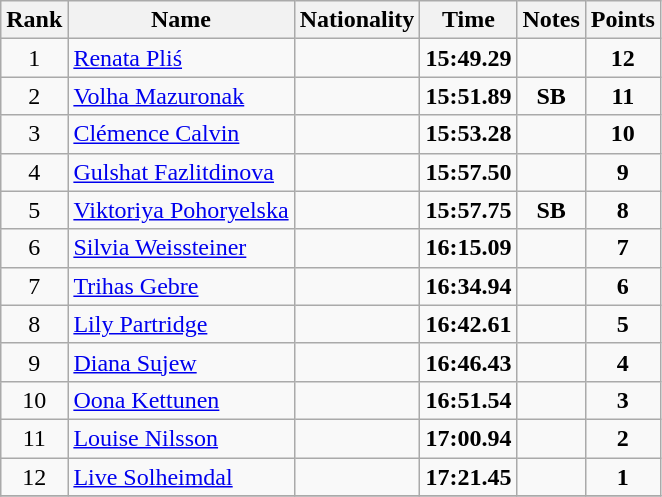<table class="wikitable sortable" style="text-align:center">
<tr>
<th>Rank</th>
<th>Name</th>
<th>Nationality</th>
<th>Time</th>
<th>Notes</th>
<th>Points</th>
</tr>
<tr>
<td>1</td>
<td align=left><a href='#'>Renata Pliś</a></td>
<td align=left></td>
<td><strong>15:49.29</strong></td>
<td></td>
<td><strong>12</strong></td>
</tr>
<tr>
<td>2</td>
<td align=left><a href='#'>Volha Mazuronak</a></td>
<td align=left></td>
<td><strong>15:51.89</strong></td>
<td><strong>SB </strong></td>
<td><strong>11</strong></td>
</tr>
<tr>
<td>3</td>
<td align=left><a href='#'>Clémence Calvin</a></td>
<td align=left></td>
<td><strong>15:53.28</strong></td>
<td></td>
<td><strong>10</strong></td>
</tr>
<tr>
<td>4</td>
<td align=left><a href='#'>Gulshat Fazlitdinova</a></td>
<td align=left></td>
<td><strong>15:57.50</strong></td>
<td></td>
<td><strong>9</strong></td>
</tr>
<tr>
<td>5</td>
<td align=left><a href='#'>Viktoriya Pohoryelska</a></td>
<td align=left></td>
<td><strong>15:57.75</strong></td>
<td><strong>SB </strong></td>
<td><strong>8</strong></td>
</tr>
<tr>
<td>6</td>
<td align=left><a href='#'>Silvia Weissteiner</a></td>
<td align=left></td>
<td><strong>16:15.09</strong></td>
<td></td>
<td><strong>7</strong></td>
</tr>
<tr>
<td>7</td>
<td align=left><a href='#'>Trihas Gebre</a></td>
<td align=left></td>
<td><strong>16:34.94</strong></td>
<td></td>
<td><strong>6</strong></td>
</tr>
<tr>
<td>8</td>
<td align=left><a href='#'>Lily Partridge</a></td>
<td align=left></td>
<td><strong>16:42.61</strong></td>
<td></td>
<td><strong>5</strong></td>
</tr>
<tr>
<td>9</td>
<td align=left><a href='#'>Diana Sujew</a></td>
<td align=left></td>
<td><strong>16:46.43</strong></td>
<td></td>
<td><strong>4</strong></td>
</tr>
<tr>
<td>10</td>
<td align=left><a href='#'>Oona Kettunen</a></td>
<td align=left></td>
<td><strong>16:51.54</strong></td>
<td></td>
<td><strong>3</strong></td>
</tr>
<tr>
<td>11</td>
<td align=left><a href='#'>Louise Nilsson</a></td>
<td align=left></td>
<td><strong>17:00.94</strong></td>
<td></td>
<td><strong>2</strong></td>
</tr>
<tr>
<td>12</td>
<td align=left><a href='#'>Live Solheimdal</a></td>
<td align=left></td>
<td><strong>17:21.45</strong></td>
<td></td>
<td><strong>1</strong></td>
</tr>
<tr>
</tr>
</table>
